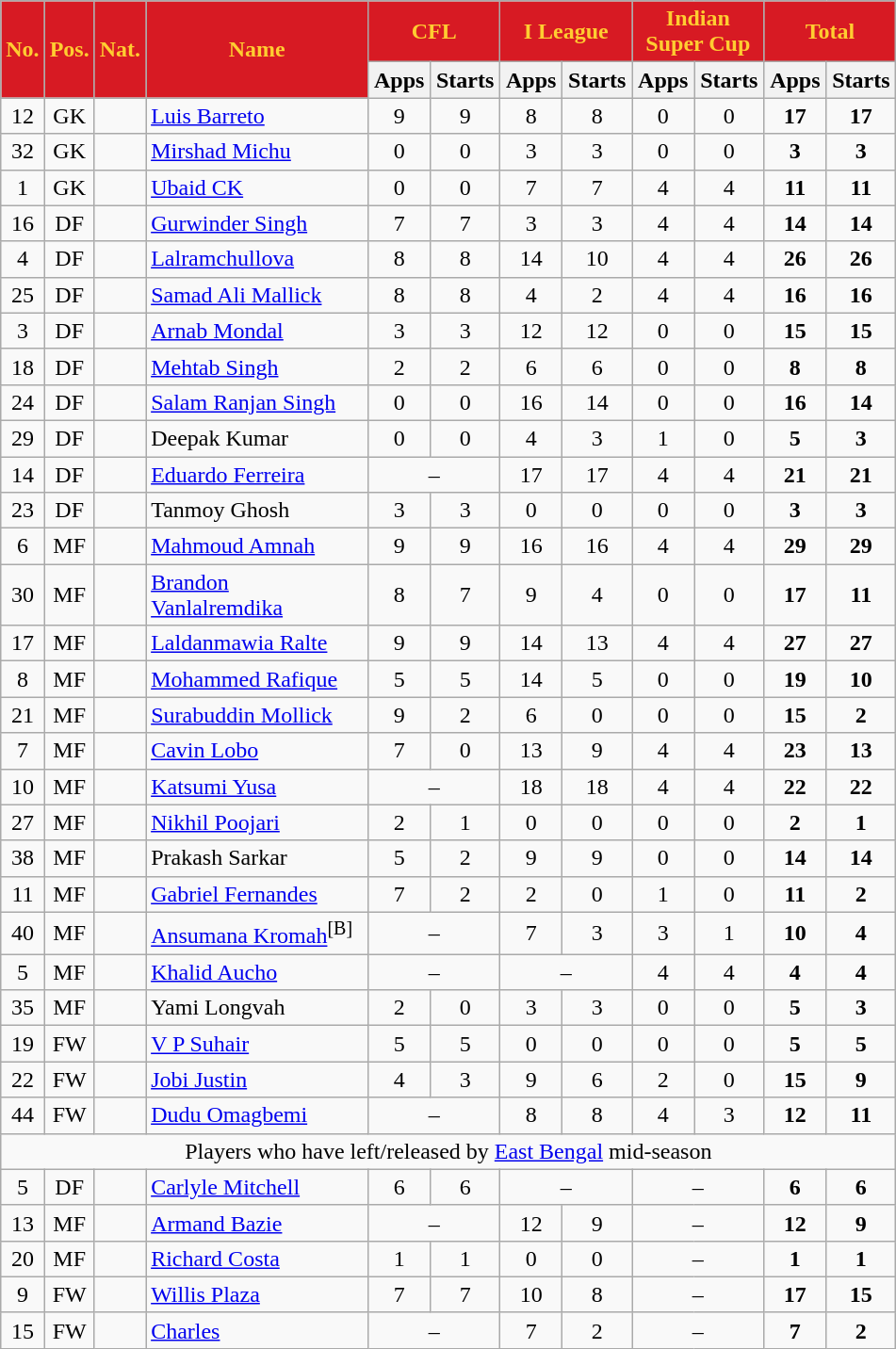<table class="wikitable sortable" style="text-align:center">
<tr>
<th style="background:#d71a23; color:#ffcd31; text-align:center;" rowspan="2">No.</th>
<th style="background:#d71a23; color:#ffcd31; text-align:center;" rowspan="2">Pos.</th>
<th style="background:#d71a23; color:#ffcd31; text-align:center;" rowspan="2">Nat.</th>
<th style="background:#d71a23; color:#ffcd31; text-align:center; width:150px;" rowspan="2">Name</th>
<th style="background:#d71a23; color:#ffcd31; text-align:center; width:86px;" colspan="2">CFL</th>
<th style="background:#d71a23; color:#ffcd31; text-align:center; width:86px;" colspan="2">I League</th>
<th style="background:#d71a23; color:#ffcd31; text-align:center; width:86px;" colspan="2">Indian Super Cup</th>
<th style="background:#d71a23; color:#ffcd31; text-align:center; width:86px;" colspan="2">Total</th>
</tr>
<tr>
<th>Apps</th>
<th>Starts</th>
<th>Apps</th>
<th>Starts</th>
<th>Apps</th>
<th>Starts</th>
<th>Apps</th>
<th>Starts</th>
</tr>
<tr>
<td>12</td>
<td>GK</td>
<td></td>
<td align=left><a href='#'>Luis Barreto</a></td>
<td>9</td>
<td>9</td>
<td>8</td>
<td>8</td>
<td>0</td>
<td>0</td>
<td><strong>17</strong></td>
<td><strong>17</strong></td>
</tr>
<tr>
<td>32</td>
<td>GK</td>
<td></td>
<td align=left><a href='#'>Mirshad Michu</a></td>
<td>0</td>
<td>0</td>
<td>3</td>
<td>3</td>
<td>0</td>
<td>0</td>
<td><strong>3</strong></td>
<td><strong>3</strong></td>
</tr>
<tr>
<td>1</td>
<td>GK</td>
<td></td>
<td align=left><a href='#'>Ubaid CK</a></td>
<td>0</td>
<td>0</td>
<td>7</td>
<td>7</td>
<td>4</td>
<td>4</td>
<td><strong>11</strong></td>
<td><strong>11</strong></td>
</tr>
<tr>
<td>16</td>
<td>DF</td>
<td></td>
<td align=left><a href='#'>Gurwinder Singh</a></td>
<td>7</td>
<td>7</td>
<td>3</td>
<td>3</td>
<td>4</td>
<td>4</td>
<td><strong>14</strong></td>
<td><strong>14</strong></td>
</tr>
<tr>
<td>4</td>
<td>DF</td>
<td></td>
<td align=left><a href='#'>Lalramchullova</a></td>
<td>8</td>
<td>8</td>
<td>14</td>
<td>10</td>
<td>4</td>
<td>4</td>
<td><strong>26</strong></td>
<td><strong>26</strong></td>
</tr>
<tr>
<td>25</td>
<td>DF</td>
<td></td>
<td align=left><a href='#'>Samad Ali Mallick</a></td>
<td>8</td>
<td>8</td>
<td>4</td>
<td>2</td>
<td>4</td>
<td>4</td>
<td><strong>16</strong></td>
<td><strong>16</strong></td>
</tr>
<tr>
<td>3</td>
<td>DF</td>
<td></td>
<td align=left><a href='#'>Arnab Mondal</a></td>
<td>3</td>
<td>3</td>
<td>12</td>
<td>12</td>
<td>0</td>
<td>0</td>
<td><strong>15</strong></td>
<td><strong>15</strong></td>
</tr>
<tr>
<td>18</td>
<td>DF</td>
<td></td>
<td align=left><a href='#'>Mehtab Singh</a></td>
<td>2</td>
<td>2</td>
<td>6</td>
<td>6</td>
<td>0</td>
<td>0</td>
<td><strong>8</strong></td>
<td><strong>8</strong></td>
</tr>
<tr>
<td>24</td>
<td>DF</td>
<td></td>
<td align=left><a href='#'>Salam Ranjan Singh</a></td>
<td>0</td>
<td>0</td>
<td>16</td>
<td>14</td>
<td>0</td>
<td>0</td>
<td><strong>16</strong></td>
<td><strong>14</strong></td>
</tr>
<tr>
<td>29</td>
<td>DF</td>
<td></td>
<td align=left>Deepak Kumar</td>
<td>0</td>
<td>0</td>
<td>4</td>
<td>3</td>
<td>1</td>
<td>0</td>
<td><strong>5</strong></td>
<td><strong>3</strong></td>
</tr>
<tr>
<td>14</td>
<td>DF</td>
<td></td>
<td align=left><a href='#'>Eduardo Ferreira</a></td>
<td colspan="2">–</td>
<td>17</td>
<td>17</td>
<td>4</td>
<td>4</td>
<td><strong>21</strong></td>
<td><strong>21</strong></td>
</tr>
<tr>
<td>23</td>
<td>DF</td>
<td></td>
<td align=left>Tanmoy Ghosh</td>
<td>3</td>
<td>3</td>
<td>0</td>
<td>0</td>
<td>0</td>
<td>0</td>
<td><strong>3</strong></td>
<td><strong>3</strong></td>
</tr>
<tr>
<td>6</td>
<td>MF</td>
<td></td>
<td align=left><a href='#'>Mahmoud Amnah</a></td>
<td>9</td>
<td>9</td>
<td>16</td>
<td>16</td>
<td>4</td>
<td>4</td>
<td><strong>29</strong></td>
<td><strong>29</strong></td>
</tr>
<tr>
<td>30</td>
<td>MF</td>
<td></td>
<td align=left><a href='#'>Brandon Vanlalremdika</a></td>
<td>8</td>
<td>7</td>
<td>9</td>
<td>4</td>
<td>0</td>
<td>0</td>
<td><strong>17</strong></td>
<td><strong>11</strong></td>
</tr>
<tr>
<td>17</td>
<td>MF</td>
<td></td>
<td align=left><a href='#'>Laldanmawia Ralte</a></td>
<td>9</td>
<td>9</td>
<td>14</td>
<td>13</td>
<td>4</td>
<td>4</td>
<td><strong>27</strong></td>
<td><strong>27</strong></td>
</tr>
<tr>
<td>8</td>
<td>MF</td>
<td></td>
<td align=left><a href='#'>Mohammed Rafique</a></td>
<td>5</td>
<td>5</td>
<td>14</td>
<td>5</td>
<td>0</td>
<td>0</td>
<td><strong>19</strong></td>
<td><strong>10</strong></td>
</tr>
<tr>
<td>21</td>
<td>MF</td>
<td></td>
<td align=left><a href='#'>Surabuddin Mollick</a></td>
<td>9</td>
<td>2</td>
<td>6</td>
<td>0</td>
<td>0</td>
<td>0</td>
<td><strong>15</strong></td>
<td><strong>2</strong></td>
</tr>
<tr>
<td>7</td>
<td>MF</td>
<td></td>
<td align=left><a href='#'>Cavin Lobo</a></td>
<td>7</td>
<td>0</td>
<td>13</td>
<td>9</td>
<td>4</td>
<td>4</td>
<td><strong>23</strong></td>
<td><strong>13</strong></td>
</tr>
<tr>
<td>10</td>
<td>MF</td>
<td></td>
<td align=left><a href='#'>Katsumi Yusa</a></td>
<td colspan="2">–</td>
<td>18</td>
<td>18</td>
<td>4</td>
<td>4</td>
<td><strong>22</strong></td>
<td><strong>22</strong></td>
</tr>
<tr>
<td>27</td>
<td>MF</td>
<td></td>
<td align=left><a href='#'>Nikhil Poojari</a></td>
<td>2</td>
<td>1</td>
<td>0</td>
<td>0</td>
<td>0</td>
<td>0</td>
<td><strong>2</strong></td>
<td><strong>1</strong></td>
</tr>
<tr>
<td>38</td>
<td>MF</td>
<td></td>
<td align=left>Prakash Sarkar</td>
<td>5</td>
<td>2</td>
<td>9</td>
<td>9</td>
<td>0</td>
<td>0</td>
<td><strong>14</strong></td>
<td><strong>14</strong></td>
</tr>
<tr>
<td>11</td>
<td>MF</td>
<td></td>
<td align=left><a href='#'>Gabriel Fernandes</a></td>
<td>7</td>
<td>2</td>
<td>2</td>
<td>0</td>
<td>1</td>
<td>0</td>
<td><strong>11</strong></td>
<td><strong>2</strong></td>
</tr>
<tr>
<td>40</td>
<td>MF</td>
<td></td>
<td align=left><a href='#'>Ansumana Kromah</a><sup>[B]</sup></td>
<td colspan="2">–</td>
<td>7</td>
<td>3</td>
<td>3</td>
<td>1</td>
<td><strong>10</strong></td>
<td><strong>4</strong></td>
</tr>
<tr>
<td>5</td>
<td>MF</td>
<td></td>
<td align=left><a href='#'>Khalid Aucho</a></td>
<td colspan="2">–</td>
<td colspan="2">–</td>
<td>4</td>
<td>4</td>
<td><strong>4</strong></td>
<td><strong>4</strong></td>
</tr>
<tr>
<td>35</td>
<td>MF</td>
<td></td>
<td align=left>Yami Longvah</td>
<td>2</td>
<td>0</td>
<td>3</td>
<td>3</td>
<td>0</td>
<td>0</td>
<td><strong>5</strong></td>
<td><strong>3</strong></td>
</tr>
<tr>
<td>19</td>
<td>FW</td>
<td></td>
<td align=left><a href='#'>V P Suhair</a></td>
<td>5</td>
<td>5</td>
<td>0</td>
<td>0</td>
<td>0</td>
<td>0</td>
<td><strong>5</strong></td>
<td><strong>5</strong></td>
</tr>
<tr>
<td>22</td>
<td>FW</td>
<td></td>
<td align=left><a href='#'>Jobi Justin</a></td>
<td>4</td>
<td>3</td>
<td>9</td>
<td>6</td>
<td>2</td>
<td>0</td>
<td><strong>15</strong></td>
<td><strong>9</strong></td>
</tr>
<tr>
<td>44</td>
<td>FW</td>
<td></td>
<td align=left><a href='#'>Dudu Omagbemi</a></td>
<td colspan="2">–</td>
<td>8</td>
<td>8</td>
<td>4</td>
<td>3</td>
<td><strong>12</strong></td>
<td><strong>11</strong></td>
</tr>
<tr>
<td Colspan="12">Players who have left/released by <a href='#'>East Bengal</a> mid-season</td>
</tr>
<tr>
<td>5</td>
<td>DF</td>
<td></td>
<td align=left><a href='#'>Carlyle Mitchell</a></td>
<td>6</td>
<td>6</td>
<td colspan="2">–</td>
<td colspan="2">–</td>
<td><strong>6</strong></td>
<td><strong>6</strong></td>
</tr>
<tr>
<td>13</td>
<td>MF</td>
<td></td>
<td align=left><a href='#'>Armand Bazie</a></td>
<td colspan="2">–</td>
<td>12</td>
<td>9</td>
<td colspan="2">–</td>
<td><strong>12</strong></td>
<td><strong>9</strong></td>
</tr>
<tr>
<td>20</td>
<td>MF</td>
<td></td>
<td align=left><a href='#'>Richard Costa</a></td>
<td>1</td>
<td>1</td>
<td>0</td>
<td>0</td>
<td colspan="2">–</td>
<td><strong>1</strong></td>
<td><strong>1</strong></td>
</tr>
<tr>
<td>9</td>
<td>FW</td>
<td></td>
<td align=left><a href='#'>Willis Plaza</a></td>
<td>7</td>
<td>7</td>
<td>10</td>
<td>8</td>
<td colspan="2">–</td>
<td><strong>17</strong></td>
<td><strong>15</strong></td>
</tr>
<tr>
<td>15</td>
<td>FW</td>
<td></td>
<td align=left><a href='#'>Charles</a></td>
<td colspan="2">–</td>
<td>7</td>
<td>2</td>
<td colspan="2">–</td>
<td><strong>7</strong></td>
<td><strong>2</strong></td>
</tr>
</table>
